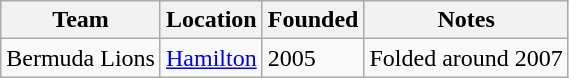<table class="wikitable">
<tr>
<th>Team</th>
<th>Location</th>
<th>Founded</th>
<th>Notes</th>
</tr>
<tr>
<td>Bermuda Lions</td>
<td><a href='#'>Hamilton</a></td>
<td>2005</td>
<td>Folded around 2007</td>
</tr>
</table>
